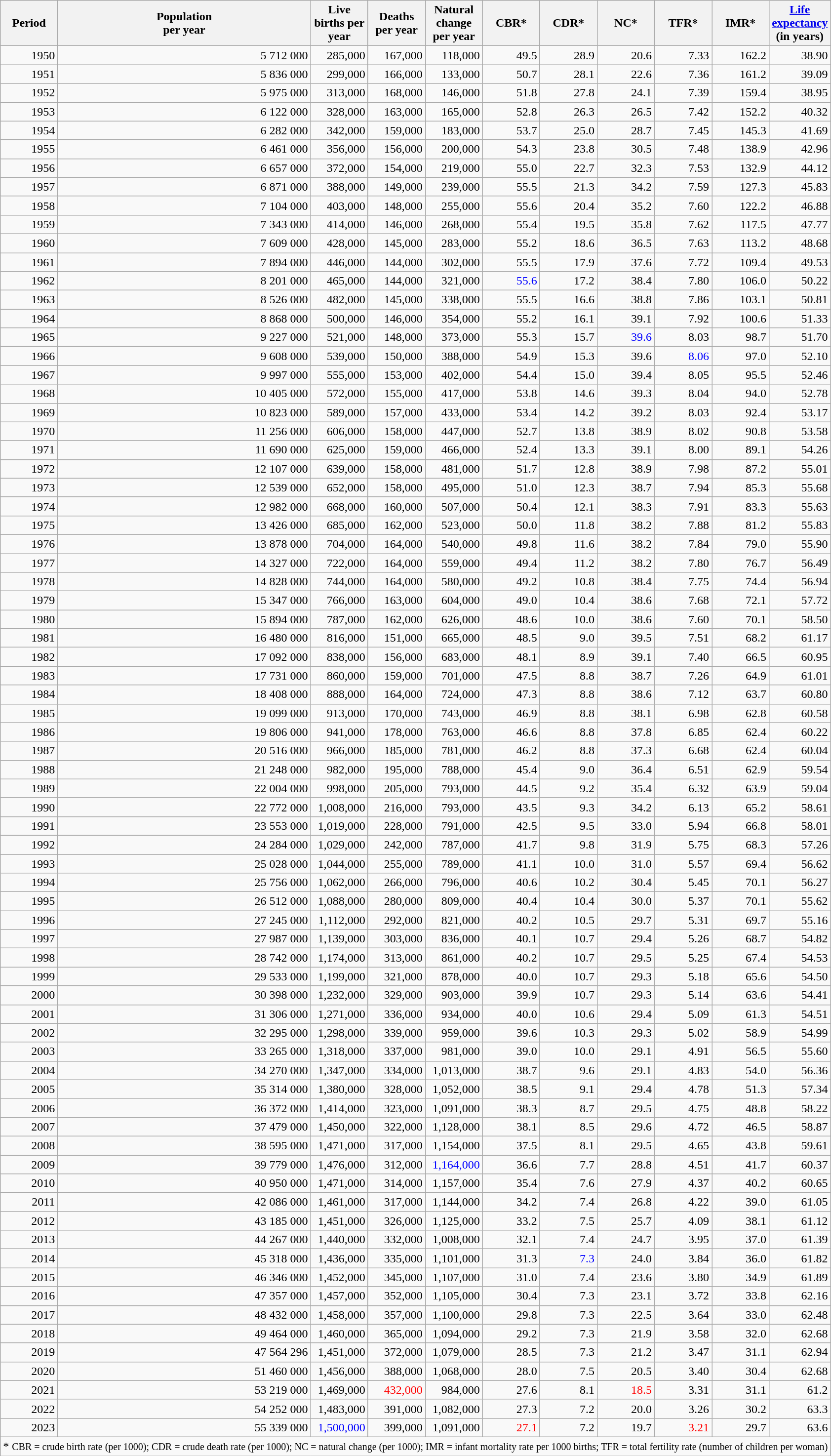<table class="wikitable sortable" style="text-align: right;">
<tr>
<th width="70pt">Period</th>
<th>Population<br>per year</th>
<th width="70pt">Live births per year</th>
<th width="70pt">Deaths per year</th>
<th width="70pt">Natural change per year</th>
<th width="70pt">CBR*</th>
<th width="70pt">CDR*</th>
<th width="70pt">NC*</th>
<th width="70pt">TFR*</th>
<th width="70pt">IMR*</th>
<th width="70pt"><a href='#'>Life expectancy</a><br>(in years)</th>
</tr>
<tr>
<td>1950</td>
<td>5 712 000</td>
<td>285,000</td>
<td>167,000</td>
<td>118,000</td>
<td>49.5</td>
<td>28.9</td>
<td>20.6</td>
<td>7.33</td>
<td>162.2</td>
<td>38.90</td>
</tr>
<tr>
<td>1951</td>
<td>5 836 000</td>
<td>299,000</td>
<td>166,000</td>
<td>133,000</td>
<td>50.7</td>
<td>28.1</td>
<td>22.6</td>
<td>7.36</td>
<td>161.2</td>
<td>39.09</td>
</tr>
<tr>
<td>1952</td>
<td>5 975 000</td>
<td>313,000</td>
<td>168,000</td>
<td>146,000</td>
<td>51.8</td>
<td>27.8</td>
<td>24.1</td>
<td>7.39</td>
<td>159.4</td>
<td>38.95</td>
</tr>
<tr>
<td>1953</td>
<td>6 122 000</td>
<td>328,000</td>
<td>163,000</td>
<td>165,000</td>
<td>52.8</td>
<td>26.3</td>
<td>26.5</td>
<td>7.42</td>
<td>152.2</td>
<td>40.32</td>
</tr>
<tr>
<td>1954</td>
<td>6 282 000</td>
<td>342,000</td>
<td>159,000</td>
<td>183,000</td>
<td>53.7</td>
<td>25.0</td>
<td>28.7</td>
<td>7.45</td>
<td>145.3</td>
<td>41.69</td>
</tr>
<tr>
<td>1955</td>
<td>6 461 000</td>
<td>356,000</td>
<td>156,000</td>
<td>200,000</td>
<td>54.3</td>
<td>23.8</td>
<td>30.5</td>
<td>7.48</td>
<td>138.9</td>
<td>42.96</td>
</tr>
<tr>
<td>1956</td>
<td>6 657 000</td>
<td>372,000</td>
<td>154,000</td>
<td>219,000</td>
<td>55.0</td>
<td>22.7</td>
<td>32.3</td>
<td>7.53</td>
<td>132.9</td>
<td>44.12</td>
</tr>
<tr>
<td>1957</td>
<td>6 871 000</td>
<td>388,000</td>
<td>149,000</td>
<td>239,000</td>
<td>55.5</td>
<td>21.3</td>
<td>34.2</td>
<td>7.59</td>
<td>127.3</td>
<td>45.83</td>
</tr>
<tr>
<td>1958</td>
<td>7 104 000</td>
<td>403,000</td>
<td>148,000</td>
<td>255,000</td>
<td>55.6</td>
<td>20.4</td>
<td>35.2</td>
<td>7.60</td>
<td>122.2</td>
<td>46.88</td>
</tr>
<tr>
<td>1959</td>
<td>7 343 000</td>
<td>414,000</td>
<td>146,000</td>
<td>268,000</td>
<td>55.4</td>
<td>19.5</td>
<td>35.8</td>
<td>7.62</td>
<td>117.5</td>
<td>47.77</td>
</tr>
<tr>
<td>1960</td>
<td>7 609 000</td>
<td>428,000</td>
<td>145,000</td>
<td>283,000</td>
<td>55.2</td>
<td>18.6</td>
<td>36.5</td>
<td>7.63</td>
<td>113.2</td>
<td>48.68</td>
</tr>
<tr>
<td>1961</td>
<td>7 894 000</td>
<td>446,000</td>
<td>144,000</td>
<td>302,000</td>
<td>55.5</td>
<td>17.9</td>
<td>37.6</td>
<td>7.72</td>
<td>109.4</td>
<td>49.53</td>
</tr>
<tr>
<td>1962</td>
<td>8 201 000</td>
<td>465,000</td>
<td>144,000</td>
<td>321,000</td>
<td style="color: blue">55.6</td>
<td>17.2</td>
<td>38.4</td>
<td>7.80</td>
<td>106.0</td>
<td>50.22</td>
</tr>
<tr>
<td>1963</td>
<td>8 526 000</td>
<td>482,000</td>
<td>145,000</td>
<td>338,000</td>
<td>55.5</td>
<td>16.6</td>
<td>38.8</td>
<td>7.86</td>
<td>103.1</td>
<td>50.81</td>
</tr>
<tr>
<td>1964</td>
<td>8 868 000</td>
<td>500,000</td>
<td>146,000</td>
<td>354,000</td>
<td>55.2</td>
<td>16.1</td>
<td>39.1</td>
<td>7.92</td>
<td>100.6</td>
<td>51.33</td>
</tr>
<tr>
<td>1965</td>
<td>9 227 000</td>
<td>521,000</td>
<td>148,000</td>
<td>373,000</td>
<td>55.3</td>
<td>15.7</td>
<td style="color: blue">39.6</td>
<td>8.03</td>
<td>98.7</td>
<td>51.70</td>
</tr>
<tr>
<td>1966</td>
<td>9 608 000</td>
<td>539,000</td>
<td>150,000</td>
<td>388,000</td>
<td>54.9</td>
<td>15.3</td>
<td>39.6</td>
<td style="color:blue">8.06</td>
<td>97.0</td>
<td>52.10</td>
</tr>
<tr>
<td>1967</td>
<td>9 997 000</td>
<td>555,000</td>
<td>153,000</td>
<td>402,000</td>
<td>54.4</td>
<td>15.0</td>
<td>39.4</td>
<td>8.05</td>
<td>95.5</td>
<td>52.46</td>
</tr>
<tr>
<td>1968</td>
<td>10 405 000</td>
<td>572,000</td>
<td>155,000</td>
<td>417,000</td>
<td>53.8</td>
<td>14.6</td>
<td>39.3</td>
<td>8.04</td>
<td>94.0</td>
<td>52.78</td>
</tr>
<tr>
<td>1969</td>
<td>10 823 000</td>
<td>589,000</td>
<td>157,000</td>
<td>433,000</td>
<td>53.4</td>
<td>14.2</td>
<td>39.2</td>
<td>8.03</td>
<td>92.4</td>
<td>53.17</td>
</tr>
<tr>
<td>1970</td>
<td>11 256 000</td>
<td>606,000</td>
<td>158,000</td>
<td>447,000</td>
<td>52.7</td>
<td>13.8</td>
<td>38.9</td>
<td>8.02</td>
<td>90.8</td>
<td>53.58</td>
</tr>
<tr>
<td>1971</td>
<td>11 690 000</td>
<td>625,000</td>
<td>159,000</td>
<td>466,000</td>
<td>52.4</td>
<td>13.3</td>
<td>39.1</td>
<td>8.00</td>
<td>89.1</td>
<td>54.26</td>
</tr>
<tr>
<td>1972</td>
<td>12 107 000</td>
<td>639,000</td>
<td>158,000</td>
<td>481,000</td>
<td>51.7</td>
<td>12.8</td>
<td>38.9</td>
<td>7.98</td>
<td>87.2</td>
<td>55.01</td>
</tr>
<tr>
<td>1973</td>
<td>12 539 000</td>
<td>652,000</td>
<td>158,000</td>
<td>495,000</td>
<td>51.0</td>
<td>12.3</td>
<td>38.7</td>
<td>7.94</td>
<td>85.3</td>
<td>55.68</td>
</tr>
<tr>
<td>1974</td>
<td>12 982 000</td>
<td>668,000</td>
<td>160,000</td>
<td>507,000</td>
<td>50.4</td>
<td>12.1</td>
<td>38.3</td>
<td>7.91</td>
<td>83.3</td>
<td>55.63</td>
</tr>
<tr>
<td>1975</td>
<td>13 426 000</td>
<td>685,000</td>
<td>162,000</td>
<td>523,000</td>
<td>50.0</td>
<td>11.8</td>
<td>38.2</td>
<td>7.88</td>
<td>81.2</td>
<td>55.83</td>
</tr>
<tr>
<td>1976</td>
<td>13 878 000</td>
<td>704,000</td>
<td>164,000</td>
<td>540,000</td>
<td>49.8</td>
<td>11.6</td>
<td>38.2</td>
<td>7.84</td>
<td>79.0</td>
<td>55.90</td>
</tr>
<tr>
<td>1977</td>
<td>14 327 000</td>
<td>722,000</td>
<td>164,000</td>
<td>559,000</td>
<td>49.4</td>
<td>11.2</td>
<td>38.2</td>
<td>7.80</td>
<td>76.7</td>
<td>56.49</td>
</tr>
<tr>
<td>1978</td>
<td>14 828 000</td>
<td>744,000</td>
<td>164,000</td>
<td>580,000</td>
<td>49.2</td>
<td>10.8</td>
<td>38.4</td>
<td>7.75</td>
<td>74.4</td>
<td>56.94</td>
</tr>
<tr>
<td>1979</td>
<td>15 347 000</td>
<td>766,000</td>
<td>163,000</td>
<td>604,000</td>
<td>49.0</td>
<td>10.4</td>
<td>38.6</td>
<td>7.68</td>
<td>72.1</td>
<td>57.72</td>
</tr>
<tr>
<td>1980</td>
<td>15 894 000</td>
<td>787,000</td>
<td>162,000</td>
<td>626,000</td>
<td>48.6</td>
<td>10.0</td>
<td>38.6</td>
<td>7.60</td>
<td>70.1</td>
<td>58.50</td>
</tr>
<tr>
<td>1981</td>
<td>16 480 000</td>
<td>816,000</td>
<td>151,000</td>
<td>665,000</td>
<td>48.5</td>
<td>9.0</td>
<td>39.5</td>
<td>7.51</td>
<td>68.2</td>
<td>61.17</td>
</tr>
<tr>
<td>1982</td>
<td>17 092 000</td>
<td>838,000</td>
<td>156,000</td>
<td>683,000</td>
<td>48.1</td>
<td>8.9</td>
<td>39.1</td>
<td>7.40</td>
<td>66.5</td>
<td>60.95</td>
</tr>
<tr>
<td>1983</td>
<td>17 731 000</td>
<td>860,000</td>
<td>159,000</td>
<td>701,000</td>
<td>47.5</td>
<td>8.8</td>
<td>38.7</td>
<td>7.26</td>
<td>64.9</td>
<td>61.01</td>
</tr>
<tr>
<td>1984</td>
<td>18 408 000</td>
<td>888,000</td>
<td>164,000</td>
<td>724,000</td>
<td>47.3</td>
<td>8.8</td>
<td>38.6</td>
<td>7.12</td>
<td>63.7</td>
<td>60.80</td>
</tr>
<tr>
<td>1985</td>
<td>19 099 000</td>
<td>913,000</td>
<td>170,000</td>
<td>743,000</td>
<td>46.9</td>
<td>8.8</td>
<td>38.1</td>
<td>6.98</td>
<td>62.8</td>
<td>60.58</td>
</tr>
<tr>
<td>1986</td>
<td>19 806 000</td>
<td>941,000</td>
<td>178,000</td>
<td>763,000</td>
<td>46.6</td>
<td>8.8</td>
<td>37.8</td>
<td>6.85</td>
<td>62.4</td>
<td>60.22</td>
</tr>
<tr>
<td>1987</td>
<td>20 516 000</td>
<td>966,000</td>
<td>185,000</td>
<td>781,000</td>
<td>46.2</td>
<td>8.8</td>
<td>37.3</td>
<td>6.68</td>
<td>62.4</td>
<td>60.04</td>
</tr>
<tr>
<td>1988</td>
<td>21 248 000</td>
<td>982,000</td>
<td>195,000</td>
<td>788,000</td>
<td>45.4</td>
<td>9.0</td>
<td>36.4</td>
<td>6.51</td>
<td>62.9</td>
<td>59.54</td>
</tr>
<tr>
<td>1989</td>
<td>22 004 000</td>
<td>998,000</td>
<td>205,000</td>
<td>793,000</td>
<td>44.5</td>
<td>9.2</td>
<td>35.4</td>
<td>6.32</td>
<td>63.9</td>
<td>59.04</td>
</tr>
<tr>
<td>1990</td>
<td>22 772 000</td>
<td> 1,008,000</td>
<td>216,000</td>
<td>793,000</td>
<td>43.5</td>
<td>9.3</td>
<td>34.2</td>
<td>6.13</td>
<td>65.2</td>
<td>58.61</td>
</tr>
<tr>
<td>1991</td>
<td>23 553 000</td>
<td> 1,019,000</td>
<td>228,000</td>
<td>791,000</td>
<td>42.5</td>
<td>9.5</td>
<td>33.0</td>
<td>5.94</td>
<td>66.8</td>
<td>58.01</td>
</tr>
<tr>
<td>1992</td>
<td>24 284 000</td>
<td> 1,029,000</td>
<td>242,000</td>
<td>787,000</td>
<td>41.7</td>
<td>9.8</td>
<td>31.9</td>
<td>5.75</td>
<td>68.3</td>
<td>57.26</td>
</tr>
<tr>
<td>1993</td>
<td>25 028 000</td>
<td> 1,044,000</td>
<td>255,000</td>
<td>789,000</td>
<td>41.1</td>
<td>10.0</td>
<td>31.0</td>
<td>5.57</td>
<td>69.4</td>
<td>56.62</td>
</tr>
<tr>
<td>1994</td>
<td>25 756 000</td>
<td> 1,062,000</td>
<td>266,000</td>
<td>796,000</td>
<td>40.6</td>
<td>10.2</td>
<td>30.4</td>
<td>5.45</td>
<td>70.1</td>
<td>56.27</td>
</tr>
<tr>
<td>1995</td>
<td>26 512 000</td>
<td> 1,088,000</td>
<td>280,000</td>
<td>809,000</td>
<td>40.4</td>
<td>10.4</td>
<td>30.0</td>
<td>5.37</td>
<td>70.1</td>
<td>55.62</td>
</tr>
<tr>
<td>1996</td>
<td>27 245 000</td>
<td> 1,112,000</td>
<td>292,000</td>
<td>821,000</td>
<td>40.2</td>
<td>10.5</td>
<td>29.7</td>
<td>5.31</td>
<td>69.7</td>
<td>55.16</td>
</tr>
<tr>
<td>1997</td>
<td>27 987 000</td>
<td> 1,139,000</td>
<td>303,000</td>
<td>836,000</td>
<td>40.1</td>
<td>10.7</td>
<td>29.4</td>
<td>5.26</td>
<td>68.7</td>
<td>54.82</td>
</tr>
<tr>
<td>1998</td>
<td>28 742 000</td>
<td> 1,174,000</td>
<td>313,000</td>
<td>861,000</td>
<td>40.2</td>
<td>10.7</td>
<td>29.5</td>
<td>5.25</td>
<td>67.4</td>
<td>54.53</td>
</tr>
<tr>
<td>1999</td>
<td>29 533 000</td>
<td> 1,199,000</td>
<td>321,000</td>
<td>878,000</td>
<td>40.0</td>
<td>10.7</td>
<td>29.3</td>
<td>5.18</td>
<td>65.6</td>
<td>54.50</td>
</tr>
<tr>
<td>2000</td>
<td>30 398 000</td>
<td> 1,232,000</td>
<td>329,000</td>
<td>903,000</td>
<td>39.9</td>
<td>10.7</td>
<td>29.3</td>
<td>5.14</td>
<td>63.6</td>
<td>54.41</td>
</tr>
<tr>
<td>2001</td>
<td>31 306 000</td>
<td> 1,271,000</td>
<td>336,000</td>
<td>934,000</td>
<td>40.0</td>
<td>10.6</td>
<td>29.4</td>
<td>5.09</td>
<td>61.3</td>
<td>54.51</td>
</tr>
<tr>
<td>2002</td>
<td>32 295 000</td>
<td> 1,298,000</td>
<td>339,000</td>
<td>959,000</td>
<td>39.6</td>
<td>10.3</td>
<td>29.3</td>
<td>5.02</td>
<td>58.9</td>
<td>54.99</td>
</tr>
<tr>
<td>2003</td>
<td>33 265 000</td>
<td> 1,318,000</td>
<td>337,000</td>
<td>981,000</td>
<td>39.0</td>
<td>10.0</td>
<td>29.1</td>
<td>4.91</td>
<td>56.5</td>
<td>55.60</td>
</tr>
<tr>
<td>2004</td>
<td>34 270 000</td>
<td> 1,347,000</td>
<td>334,000</td>
<td> 1,013,000</td>
<td>38.7</td>
<td>9.6</td>
<td>29.1</td>
<td>4.83</td>
<td>54.0</td>
<td>56.36</td>
</tr>
<tr>
<td>2005</td>
<td>35 314 000</td>
<td> 1,380,000</td>
<td>328,000</td>
<td> 1,052,000</td>
<td>38.5</td>
<td>9.1</td>
<td>29.4</td>
<td>4.78</td>
<td>51.3</td>
<td>57.34</td>
</tr>
<tr>
<td>2006</td>
<td>36 372 000</td>
<td> 1,414,000</td>
<td>323,000</td>
<td> 1,091,000</td>
<td>38.3</td>
<td>8.7</td>
<td>29.5</td>
<td>4.75</td>
<td>48.8</td>
<td>58.22</td>
</tr>
<tr>
<td>2007</td>
<td>37 479 000</td>
<td> 1,450,000</td>
<td>322,000</td>
<td> 1,128,000</td>
<td>38.1</td>
<td>8.5</td>
<td>29.6</td>
<td>4.72</td>
<td>46.5</td>
<td>58.87</td>
</tr>
<tr>
<td>2008</td>
<td>38 595 000</td>
<td> 1,471,000</td>
<td> 317,000</td>
<td> 1,154,000</td>
<td>37.5</td>
<td>8.1</td>
<td>29.5</td>
<td>4.65</td>
<td>43.8</td>
<td>59.61</td>
</tr>
<tr>
<td>2009</td>
<td>39 779 000</td>
<td> 1,476,000</td>
<td>312,000</td>
<td style=" color:blue;"> 1,164,000</td>
<td>36.6</td>
<td>7.7</td>
<td>28.8</td>
<td>4.51</td>
<td>41.7</td>
<td>60.37</td>
</tr>
<tr>
<td>2010</td>
<td>40 950 000</td>
<td> 1,471,000</td>
<td>314,000</td>
<td> 1,157,000</td>
<td>35.4</td>
<td>7.6</td>
<td>27.9</td>
<td>4.37</td>
<td>40.2</td>
<td>60.65</td>
</tr>
<tr>
<td>2011</td>
<td>42 086 000</td>
<td> 1,461,000</td>
<td>317,000</td>
<td> 1,144,000</td>
<td>34.2</td>
<td>7.4</td>
<td>26.8</td>
<td>4.22</td>
<td>39.0</td>
<td>61.05</td>
</tr>
<tr>
<td>2012</td>
<td>43 185 000</td>
<td> 1,451,000</td>
<td>326,000</td>
<td> 1,125,000</td>
<td>33.2</td>
<td>7.5</td>
<td>25.7</td>
<td>4.09</td>
<td>38.1</td>
<td>61.12</td>
</tr>
<tr>
<td>2013</td>
<td>44 267 000</td>
<td> 1,440,000</td>
<td>332,000</td>
<td> 1,008,000</td>
<td>32.1</td>
<td>7.4</td>
<td>24.7</td>
<td>3.95</td>
<td>37.0</td>
<td>61.39</td>
</tr>
<tr>
<td>2014</td>
<td>45 318 000</td>
<td> 1,436,000</td>
<td>335,000</td>
<td> 1,101,000</td>
<td>31.3</td>
<td style="color: blue">7.3</td>
<td>24.0</td>
<td>3.84</td>
<td>36.0</td>
<td>61.82</td>
</tr>
<tr>
<td>2015</td>
<td>46 346 000</td>
<td> 1,452,000</td>
<td>345,000</td>
<td> 1,107,000</td>
<td>31.0</td>
<td>7.4</td>
<td>23.6</td>
<td>3.80</td>
<td>34.9</td>
<td>61.89</td>
</tr>
<tr>
<td>2016</td>
<td>47 357 000</td>
<td> 1,457,000</td>
<td>352,000</td>
<td> 1,105,000</td>
<td>30.4</td>
<td>7.3</td>
<td>23.1</td>
<td>3.72</td>
<td>33.8</td>
<td>62.16</td>
</tr>
<tr>
<td>2017</td>
<td>48 432 000</td>
<td> 1,458,000</td>
<td>357,000</td>
<td> 1,100,000</td>
<td>29.8</td>
<td>7.3</td>
<td>22.5</td>
<td>3.64</td>
<td>33.0</td>
<td>62.48</td>
</tr>
<tr>
<td>2018</td>
<td>49 464 000</td>
<td> 1,460,000</td>
<td>365,000</td>
<td> 1,094,000</td>
<td>29.2</td>
<td>7.3</td>
<td>21.9</td>
<td>3.58</td>
<td>32.0</td>
<td>62.68</td>
</tr>
<tr>
<td>2019</td>
<td>47 564 296</td>
<td> 1,451,000</td>
<td>372,000</td>
<td> 1,079,000</td>
<td>28.5</td>
<td>7.3</td>
<td>21.2</td>
<td>3.47</td>
<td>31.1</td>
<td>62.94</td>
</tr>
<tr>
<td>2020</td>
<td>51 460 000</td>
<td> 1,456,000</td>
<td>388,000</td>
<td> 1,068,000</td>
<td>28.0</td>
<td>7.5</td>
<td>20.5</td>
<td>3.40</td>
<td>30.4</td>
<td>62.68</td>
</tr>
<tr>
<td>2021</td>
<td>53 219 000</td>
<td> 1,469,000</td>
<td style="color: red">432,000</td>
<td> 984,000</td>
<td>27.6</td>
<td>8.1</td>
<td style="color: red">18.5</td>
<td>3.31</td>
<td>31.1</td>
<td>61.2</td>
</tr>
<tr>
<td>2022</td>
<td>54 252 000</td>
<td> 1,483,000</td>
<td>391,000</td>
<td> 1,082,000</td>
<td>27.3</td>
<td>7.2</td>
<td>20.0</td>
<td>3.26</td>
<td>30.2</td>
<td>63.3</td>
</tr>
<tr>
<td>2023</td>
<td>55 339 000</td>
<td style=" color:blue;"> 1,500,000</td>
<td>399,000</td>
<td> 1,091,000</td>
<td style="color: red">27.1</td>
<td>7.2</td>
<td>19.7</td>
<td style="color:red">3.21</td>
<td>29.7</td>
<td>63.6</td>
</tr>
<tr>
<td colspan="11" align="left">* <small> CBR = crude birth rate (per 1000); CDR = crude death rate (per 1000); NC = natural change (per 1000); IMR = infant mortality rate per 1000 births; TFR = total fertility rate (number of children per woman)</small></td>
</tr>
</table>
